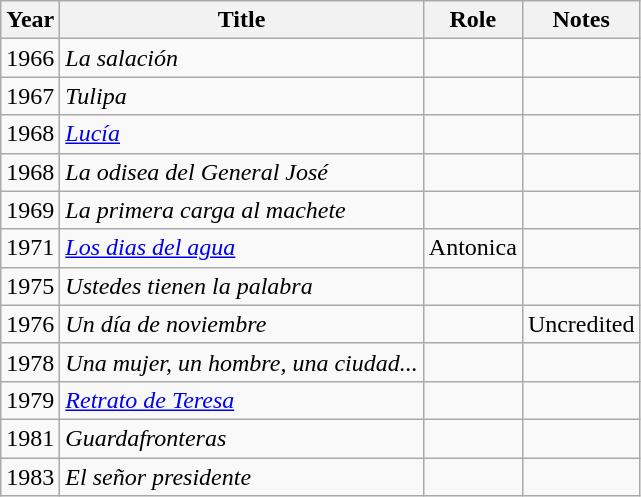<table class="wikitable">
<tr>
<th>Year</th>
<th>Title</th>
<th>Role</th>
<th>Notes</th>
</tr>
<tr>
<td>1966</td>
<td><em>La salación</em></td>
<td></td>
<td></td>
</tr>
<tr>
<td>1967</td>
<td><em>Tulipa</em></td>
<td></td>
<td></td>
</tr>
<tr>
<td>1968</td>
<td><em><a href='#'>Lucía</a></em></td>
<td></td>
<td></td>
</tr>
<tr>
<td>1968</td>
<td><em>La odisea del General José</em></td>
<td></td>
<td></td>
</tr>
<tr>
<td>1969</td>
<td><em>La primera carga al machete</em></td>
<td></td>
<td></td>
</tr>
<tr>
<td>1971</td>
<td><em><a href='#'>Los dias del agua</a></em></td>
<td>Antonica</td>
<td></td>
</tr>
<tr>
<td>1975</td>
<td><em>Ustedes tienen la palabra</em></td>
<td></td>
<td></td>
</tr>
<tr>
<td>1976</td>
<td><em>Un día de noviembre</em></td>
<td></td>
<td>Uncredited</td>
</tr>
<tr>
<td>1978</td>
<td><em>Una mujer, un hombre, una ciudad...</em></td>
<td></td>
<td></td>
</tr>
<tr>
<td>1979</td>
<td><em><a href='#'>Retrato de Teresa</a></em></td>
<td></td>
<td></td>
</tr>
<tr>
<td>1981</td>
<td><em>Guardafronteras</em></td>
<td></td>
<td></td>
</tr>
<tr>
<td>1983</td>
<td><em>El señor presidente</em></td>
<td></td>
<td></td>
</tr>
</table>
